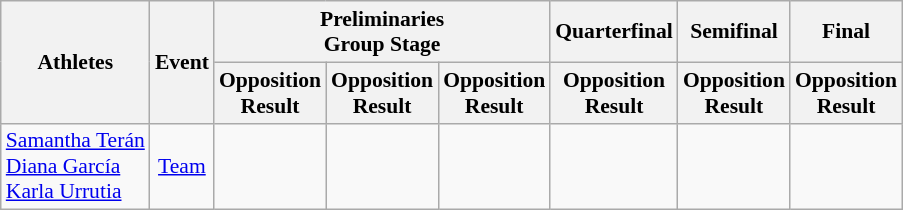<table class="wikitable" border="1" style="font-size:90%">
<tr>
<th rowspan=2>Athletes</th>
<th rowspan=2>Event</th>
<th colspan=3>Preliminaries<br>Group Stage</th>
<th>Quarterfinal</th>
<th>Semifinal</th>
<th>Final</th>
</tr>
<tr>
<th>Opposition<br>Result</th>
<th>Opposition<br>Result</th>
<th>Opposition<br>Result</th>
<th>Opposition<br>Result</th>
<th>Opposition<br>Result</th>
<th>Opposition<br>Result</th>
</tr>
<tr>
<td><a href='#'>Samantha Terán</a><br><a href='#'>Diana García</a><br><a href='#'>Karla Urrutia</a></td>
<td align=center><a href='#'>Team</a></td>
<td align=center></td>
<td align=center></td>
<td align=center></td>
<td align=center></td>
<td align=center></td>
<td align=center></td>
</tr>
</table>
